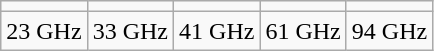<table class="wikitable">
<tr>
<td></td>
<td></td>
<td></td>
<td></td>
<td></td>
</tr>
<tr>
<td>23 GHz</td>
<td>33 GHz</td>
<td>41 GHz</td>
<td>61 GHz</td>
<td>94 GHz</td>
</tr>
</table>
